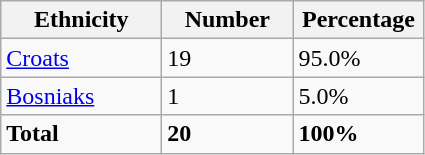<table class="wikitable">
<tr>
<th width="100px">Ethnicity</th>
<th width="80px">Number</th>
<th width="80px">Percentage</th>
</tr>
<tr>
<td><a href='#'>Croats</a></td>
<td>19</td>
<td>95.0%</td>
</tr>
<tr>
<td><a href='#'>Bosniaks</a></td>
<td>1</td>
<td>5.0%</td>
</tr>
<tr>
<td><strong>Total</strong></td>
<td><strong>20</strong></td>
<td><strong>100%</strong></td>
</tr>
</table>
